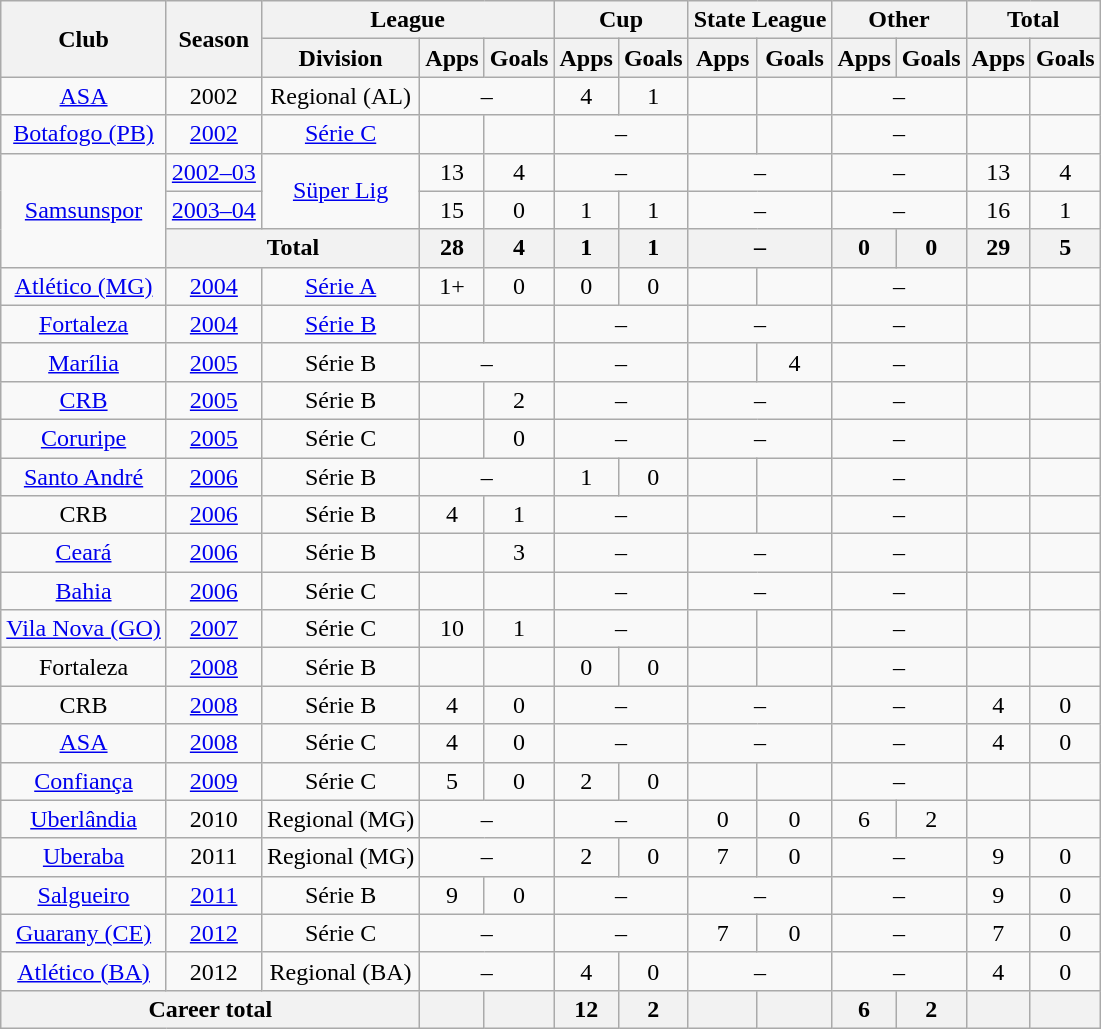<table class="wikitable" style="text-align:center">
<tr>
<th rowspan="2">Club</th>
<th rowspan="2">Season</th>
<th colspan="3">League</th>
<th colspan="2">Cup</th>
<th colspan="2">State League</th>
<th colspan="2">Other</th>
<th colspan="2">Total</th>
</tr>
<tr>
<th>Division</th>
<th>Apps</th>
<th>Goals</th>
<th>Apps</th>
<th>Goals</th>
<th>Apps</th>
<th>Goals</th>
<th>Apps</th>
<th>Goals</th>
<th>Apps</th>
<th>Goals</th>
</tr>
<tr>
<td><a href='#'>ASA</a></td>
<td>2002</td>
<td>Regional (AL)</td>
<td colspan="2">–</td>
<td>4</td>
<td>1</td>
<td></td>
<td></td>
<td colspan="2">–</td>
<td></td>
<td></td>
</tr>
<tr>
<td><a href='#'>Botafogo (PB)</a></td>
<td><a href='#'>2002</a></td>
<td><a href='#'>Série C</a></td>
<td></td>
<td></td>
<td colspan="2">–</td>
<td></td>
<td></td>
<td colspan="2">–</td>
<td></td>
<td></td>
</tr>
<tr>
<td rowspan="3"><a href='#'>Samsunspor</a></td>
<td><a href='#'>2002–03</a></td>
<td rowspan="2"><a href='#'>Süper Lig</a></td>
<td>13</td>
<td>4</td>
<td colspan="2">–</td>
<td colspan="2">–</td>
<td colspan="2">–</td>
<td>13</td>
<td>4</td>
</tr>
<tr>
<td><a href='#'>2003–04</a></td>
<td>15</td>
<td>0</td>
<td>1</td>
<td>1</td>
<td colspan="2">–</td>
<td colspan="2">–</td>
<td>16</td>
<td>1</td>
</tr>
<tr>
<th colspan="2">Total</th>
<th>28</th>
<th>4</th>
<th>1</th>
<th>1</th>
<th colspan="2">–</th>
<th>0</th>
<th>0</th>
<th>29</th>
<th>5</th>
</tr>
<tr>
<td><a href='#'>Atlético (MG)</a></td>
<td><a href='#'>2004</a></td>
<td><a href='#'>Série A</a></td>
<td>1+</td>
<td>0</td>
<td>0</td>
<td>0</td>
<td></td>
<td></td>
<td colspan="2">–</td>
<td></td>
<td></td>
</tr>
<tr>
<td><a href='#'>Fortaleza</a></td>
<td><a href='#'>2004</a></td>
<td><a href='#'>Série B</a></td>
<td></td>
<td></td>
<td colspan="2">–</td>
<td colspan="2">–</td>
<td colspan="2">–</td>
<td></td>
<td></td>
</tr>
<tr>
<td><a href='#'>Marília</a></td>
<td><a href='#'>2005</a></td>
<td>Série B</td>
<td colspan="2">–</td>
<td colspan="2">–</td>
<td></td>
<td>4</td>
<td colspan="2">–</td>
<td></td>
<td></td>
</tr>
<tr>
<td><a href='#'>CRB</a></td>
<td><a href='#'>2005</a></td>
<td>Série B</td>
<td></td>
<td>2</td>
<td colspan="2">–</td>
<td colspan="2">–</td>
<td colspan="2">–</td>
<td></td>
<td></td>
</tr>
<tr>
<td><a href='#'>Coruripe</a></td>
<td><a href='#'>2005</a></td>
<td>Série C</td>
<td></td>
<td>0</td>
<td colspan="2">–</td>
<td colspan="2">–</td>
<td colspan="2">–</td>
<td></td>
<td></td>
</tr>
<tr>
<td><a href='#'>Santo André</a></td>
<td><a href='#'>2006</a></td>
<td>Série B</td>
<td colspan="2">–</td>
<td>1</td>
<td>0</td>
<td></td>
<td></td>
<td colspan="2">–</td>
<td></td>
<td></td>
</tr>
<tr>
<td>CRB</td>
<td><a href='#'>2006</a></td>
<td>Série B</td>
<td>4</td>
<td>1</td>
<td colspan="2">–</td>
<td></td>
<td></td>
<td colspan="2">–</td>
<td></td>
<td></td>
</tr>
<tr>
<td><a href='#'>Ceará</a></td>
<td><a href='#'>2006</a></td>
<td>Série B</td>
<td></td>
<td>3</td>
<td colspan="2">–</td>
<td colspan="2">–</td>
<td colspan="2">–</td>
<td></td>
<td></td>
</tr>
<tr>
<td><a href='#'>Bahia</a></td>
<td><a href='#'>2006</a></td>
<td>Série C</td>
<td></td>
<td></td>
<td colspan="2">–</td>
<td colspan="2">–</td>
<td colspan="2">–</td>
<td></td>
<td></td>
</tr>
<tr>
<td><a href='#'>Vila Nova (GO)</a></td>
<td><a href='#'>2007</a></td>
<td>Série C</td>
<td>10</td>
<td>1</td>
<td colspan="2">–</td>
<td></td>
<td></td>
<td colspan="2">–</td>
<td></td>
<td></td>
</tr>
<tr>
<td>Fortaleza</td>
<td><a href='#'>2008</a></td>
<td>Série B</td>
<td></td>
<td></td>
<td>0</td>
<td>0</td>
<td></td>
<td></td>
<td colspan="2">–</td>
<td></td>
<td></td>
</tr>
<tr>
<td>CRB</td>
<td><a href='#'>2008</a></td>
<td>Série B</td>
<td>4</td>
<td>0</td>
<td colspan="2">–</td>
<td colspan="2">–</td>
<td colspan="2">–</td>
<td>4</td>
<td>0</td>
</tr>
<tr>
<td><a href='#'>ASA</a></td>
<td><a href='#'>2008</a></td>
<td>Série C</td>
<td>4</td>
<td>0</td>
<td colspan="2">–</td>
<td colspan="2">–</td>
<td colspan="2">–</td>
<td>4</td>
<td>0</td>
</tr>
<tr>
<td><a href='#'>Confiança</a></td>
<td><a href='#'>2009</a></td>
<td>Série C</td>
<td>5</td>
<td>0</td>
<td>2</td>
<td>0</td>
<td></td>
<td></td>
<td colspan="2">–</td>
<td></td>
<td></td>
</tr>
<tr>
<td><a href='#'>Uberlândia</a></td>
<td>2010</td>
<td>Regional (MG)</td>
<td colspan="2">–</td>
<td colspan="2">–</td>
<td>0</td>
<td>0</td>
<td>6</td>
<td>2</td>
<td></td>
<td></td>
</tr>
<tr>
<td><a href='#'>Uberaba</a></td>
<td>2011</td>
<td>Regional (MG)</td>
<td colspan="2">–</td>
<td>2</td>
<td>0</td>
<td>7</td>
<td>0</td>
<td colspan="2">–</td>
<td>9</td>
<td>0</td>
</tr>
<tr>
<td><a href='#'>Salgueiro</a></td>
<td><a href='#'>2011</a></td>
<td>Série B</td>
<td>9</td>
<td>0</td>
<td colspan="2">–</td>
<td colspan="2">–</td>
<td colspan="2">–</td>
<td>9</td>
<td>0</td>
</tr>
<tr>
<td><a href='#'>Guarany (CE)</a></td>
<td><a href='#'>2012</a></td>
<td>Série C</td>
<td colspan="2">–</td>
<td colspan="2">–</td>
<td>7</td>
<td>0</td>
<td colspan="2">–</td>
<td>7</td>
<td>0</td>
</tr>
<tr>
<td><a href='#'>Atlético (BA)</a></td>
<td>2012</td>
<td>Regional (BA)</td>
<td colspan="2">–</td>
<td>4</td>
<td>0</td>
<td colspan="2">–</td>
<td colspan="2">–</td>
<td>4</td>
<td>0</td>
</tr>
<tr>
<th colspan="3">Career total</th>
<th></th>
<th></th>
<th>12</th>
<th>2</th>
<th></th>
<th></th>
<th>6</th>
<th>2</th>
<th></th>
<th></th>
</tr>
</table>
